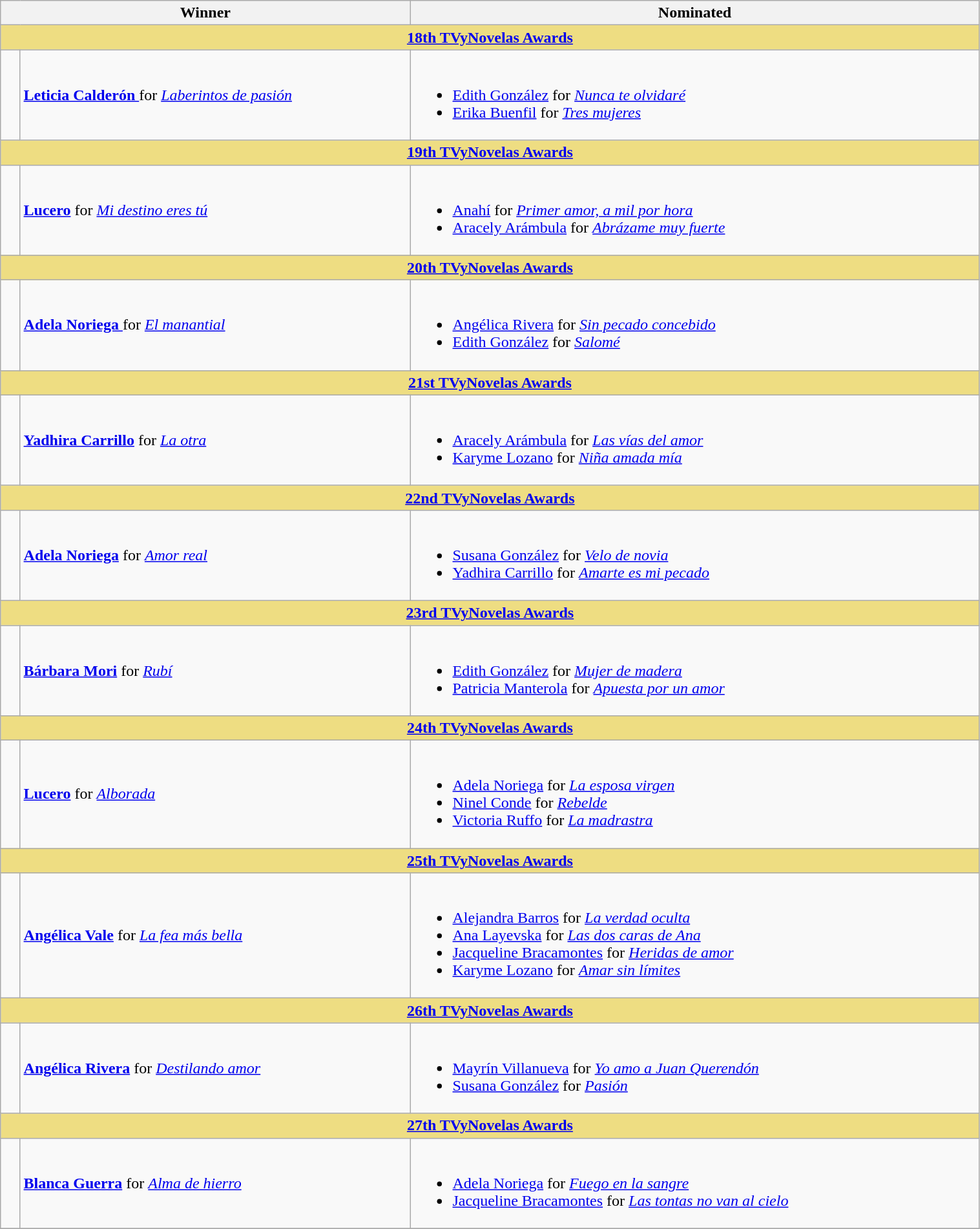<table class="wikitable" width=80%>
<tr align=center>
<th width="150px;" colspan=2; align="center">Winner</th>
<th width="580px;" align="center">Nominated</th>
</tr>
<tr>
<th colspan=9 style="background:#EEDD82;"  align="center"><strong><a href='#'>18th TVyNovelas Awards</a></strong></th>
</tr>
<tr>
<td width=2%></td>
<td><strong><a href='#'>Leticia Calderón </a></strong> for <em><a href='#'>Laberintos de pasión</a></em></td>
<td><br><ul><li><a href='#'>Edith González</a> for <em><a href='#'>Nunca te olvidaré</a></em></li><li><a href='#'>Erika Buenfil</a> for <em><a href='#'>Tres mujeres</a></em></li></ul></td>
</tr>
<tr>
<th colspan=9 style="background:#EEDD82;"  align="center"><strong><a href='#'>19th TVyNovelas Awards</a></strong></th>
</tr>
<tr>
<td width=2%></td>
<td><strong><a href='#'>Lucero</a></strong> for <em><a href='#'>Mi destino eres tú</a></em></td>
<td><br><ul><li><a href='#'>Anahí</a> for <em><a href='#'>Primer amor, a mil por hora</a></em></li><li><a href='#'>Aracely Arámbula</a> for <em><a href='#'>Abrázame muy fuerte</a></em></li></ul></td>
</tr>
<tr>
<th colspan=9 style="background:#EEDD82;"  align="center"><strong><a href='#'>20th TVyNovelas Awards</a></strong></th>
</tr>
<tr>
<td width=2%></td>
<td><strong><a href='#'>Adela Noriega </a></strong> for <em><a href='#'>El manantial</a></em></td>
<td><br><ul><li><a href='#'>Angélica Rivera</a> for <em><a href='#'>Sin pecado concebido</a></em></li><li><a href='#'>Edith González</a> for <em><a href='#'>Salomé</a></em></li></ul></td>
</tr>
<tr>
<th colspan=9 style="background:#EEDD82;"  align="center"><strong><a href='#'>21st TVyNovelas Awards</a></strong></th>
</tr>
<tr>
<td width=2%></td>
<td><strong><a href='#'>Yadhira Carrillo</a></strong> for <em><a href='#'>La otra</a></em></td>
<td><br><ul><li><a href='#'>Aracely Arámbula</a> for <em><a href='#'>Las vías del amor</a></em></li><li><a href='#'>Karyme Lozano</a> for <em><a href='#'>Niña amada mía</a></em></li></ul></td>
</tr>
<tr>
<th colspan=9 style="background:#EEDD82;"  align="center"><strong><a href='#'>22nd TVyNovelas Awards</a></strong></th>
</tr>
<tr>
<td width=2%></td>
<td><strong><a href='#'>Adela Noriega</a></strong> for <em><a href='#'>Amor real</a></em></td>
<td><br><ul><li><a href='#'>Susana González</a> for <em><a href='#'>Velo de novia</a></em></li><li><a href='#'>Yadhira Carrillo</a> for <em><a href='#'>Amarte es mi pecado</a></em></li></ul></td>
</tr>
<tr>
<th colspan=9 style="background:#EEDD82;"  align="center"><strong><a href='#'>23rd TVyNovelas Awards</a></strong></th>
</tr>
<tr>
<td width=2%></td>
<td><strong><a href='#'>Bárbara Mori</a></strong> for <em><a href='#'>Rubí</a></em></td>
<td><br><ul><li><a href='#'>Edith González</a> for <em><a href='#'>Mujer de madera</a></em></li><li><a href='#'>Patricia Manterola</a> for <em><a href='#'>Apuesta por un amor</a></em></li></ul></td>
</tr>
<tr>
<th colspan=9 style="background:#EEDD82;"  align="center"><strong><a href='#'>24th TVyNovelas Awards</a></strong></th>
</tr>
<tr>
<td width=2%></td>
<td><strong><a href='#'>Lucero</a></strong> for <em><a href='#'>Alborada</a></em></td>
<td><br><ul><li><a href='#'>Adela Noriega</a> for <em><a href='#'>La esposa virgen</a></em></li><li><a href='#'>Ninel Conde</a> for <em><a href='#'>Rebelde</a></em></li><li><a href='#'>Victoria Ruffo</a> for <em><a href='#'>La madrastra</a></em></li></ul></td>
</tr>
<tr>
<th colspan=9 style="background:#EEDD82;"  align="center"><strong><a href='#'>25th TVyNovelas Awards</a></strong></th>
</tr>
<tr>
<td width=2%></td>
<td><strong><a href='#'>Angélica Vale</a></strong> for <em><a href='#'>La fea más bella</a></em></td>
<td><br><ul><li><a href='#'>Alejandra Barros</a> for <em><a href='#'>La verdad oculta</a></em></li><li><a href='#'>Ana Layevska</a> for <em><a href='#'>Las dos caras de Ana</a></em></li><li><a href='#'>Jacqueline Bracamontes</a> for <em><a href='#'>Heridas de amor</a></em></li><li><a href='#'>Karyme Lozano</a> for <em><a href='#'>Amar sin límites</a></em></li></ul></td>
</tr>
<tr>
<th colspan=9 style="background:#EEDD82;"  align="center"><strong><a href='#'>26th TVyNovelas Awards</a></strong></th>
</tr>
<tr>
<td width=2%></td>
<td><strong><a href='#'>Angélica Rivera</a></strong> for <em><a href='#'>Destilando amor</a></em></td>
<td><br><ul><li><a href='#'>Mayrín Villanueva</a> for <em><a href='#'>Yo amo a Juan Querendón</a></em></li><li><a href='#'>Susana González</a> for <em><a href='#'>Pasión</a></em></li></ul></td>
</tr>
<tr>
<th colspan=9 style="background:#EEDD82;"  align="center"><strong><a href='#'>27th TVyNovelas Awards</a></strong></th>
</tr>
<tr>
<td width=2%></td>
<td><strong><a href='#'>Blanca Guerra</a></strong> for <em><a href='#'>Alma de hierro</a></em></td>
<td><br><ul><li><a href='#'>Adela Noriega</a> for <em><a href='#'>Fuego en la sangre</a></em></li><li><a href='#'>Jacqueline Bracamontes</a> for <em><a href='#'>Las tontas no van al cielo</a></em></li></ul></td>
</tr>
<tr>
</tr>
</table>
